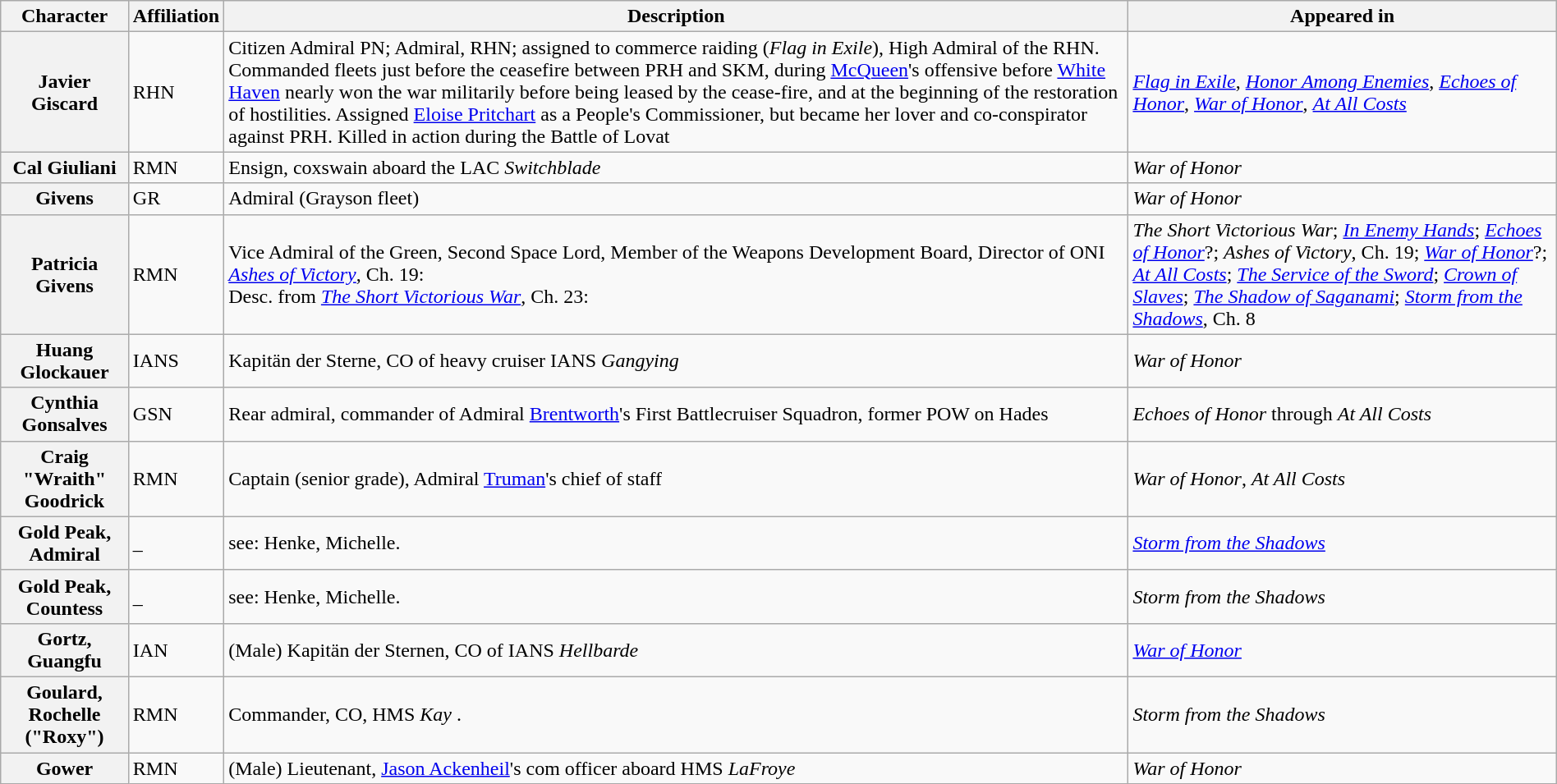<table class="wikitable" style="width: 100%">
<tr>
<th>Character</th>
<th>Affiliation</th>
<th>Description</th>
<th>Appeared in</th>
</tr>
<tr>
<th>Javier Giscard</th>
<td>RHN</td>
<td>Citizen Admiral PN; Admiral, RHN; assigned to commerce raiding (<em>Flag in Exile</em>), High Admiral of the RHN. Commanded fleets just before the ceasefire between PRH and SKM, during <a href='#'>McQueen</a>'s offensive before <a href='#'>White Haven</a> nearly won the war militarily before being leased by the cease-fire, and at the beginning of the restoration of hostilities. Assigned <a href='#'>Eloise Pritchart</a> as a People's Commissioner, but became her lover and co-conspirator against PRH. Killed in action during the Battle of Lovat</td>
<td><em><a href='#'>Flag in Exile</a></em>, <em><a href='#'>Honor Among Enemies</a></em>, <em><a href='#'>Echoes of Honor</a></em>, <em><a href='#'>War of Honor</a></em>, <em><a href='#'>At All Costs</a></em></td>
</tr>
<tr>
<th>Cal Giuliani</th>
<td>RMN</td>
<td>Ensign, coxswain aboard the LAC <em>Switchblade</em></td>
<td><em>War of Honor</em></td>
</tr>
<tr>
<th>Givens</th>
<td>GR</td>
<td>Admiral (Grayson fleet)</td>
<td><em>War of Honor</em></td>
</tr>
<tr>
<th>Patricia Givens</th>
<td>RMN</td>
<td>Vice Admiral of the Green, Second Space Lord, Member of the Weapons Development Board, Director of ONI<br><em><a href='#'>Ashes of Victory</a></em>, Ch. 19:<br>Desc. from <em><a href='#'>The Short Victorious War</a></em>, Ch. 23: </td>
<td><em>The Short Victorious War</em>; <em><a href='#'>In Enemy Hands</a></em>; <em><a href='#'>Echoes of Honor</a></em>?; <em>Ashes of Victory</em>, Ch. 19; <em><a href='#'>War of Honor</a></em>?; <em><a href='#'>At All Costs</a></em>; <em><a href='#'>The Service of the Sword</a></em>; <em><a href='#'>Crown of Slaves</a></em>; <em><a href='#'>The Shadow of Saganami</a></em>; <em><a href='#'>Storm from the Shadows</a></em>, Ch. 8</td>
</tr>
<tr>
<th>Huang Glockauer</th>
<td>IANS</td>
<td>Kapitän der Sterne, CO of heavy cruiser IANS <em>Gangying</em></td>
<td><em>War of Honor</em></td>
</tr>
<tr>
<th>Cynthia Gonsalves</th>
<td>GSN</td>
<td>Rear admiral, commander of Admiral <a href='#'>Brentworth</a>'s First Battlecruiser Squadron, former POW on Hades</td>
<td><em>Echoes of Honor</em> through <em>At All Costs</em></td>
</tr>
<tr>
<th>Craig "Wraith" Goodrick</th>
<td>RMN</td>
<td>Captain (senior grade), Admiral <a href='#'>Truman</a>'s chief of staff</td>
<td><em>War of Honor</em>, <em>At All Costs</em></td>
</tr>
<tr>
<th>Gold Peak, Admiral</th>
<td>_</td>
<td>see: Henke, Michelle.</td>
<td><em><a href='#'>Storm from the Shadows</a></em></td>
</tr>
<tr>
<th>Gold Peak, Countess</th>
<td>_</td>
<td>see: Henke, Michelle.</td>
<td><em>Storm from the Shadows</em></td>
</tr>
<tr>
<th>Gortz, Guangfu</th>
<td>IAN</td>
<td>(Male) Kapitän der Sternen, CO of IANS <em>Hellbarde</em></td>
<td><em><a href='#'>War of Honor</a></em></td>
</tr>
<tr>
<th>Goulard, Rochelle ("Roxy")</th>
<td>RMN</td>
<td>Commander, CO, HMS <em>Kay</em> .</td>
<td><em>Storm from the Shadows</em></td>
</tr>
<tr>
<th>Gower</th>
<td>RMN</td>
<td>(Male) Lieutenant, <a href='#'>Jason Ackenheil</a>'s com officer aboard HMS <em>LaFroye</em></td>
<td><em>War of Honor</em></td>
</tr>
</table>
